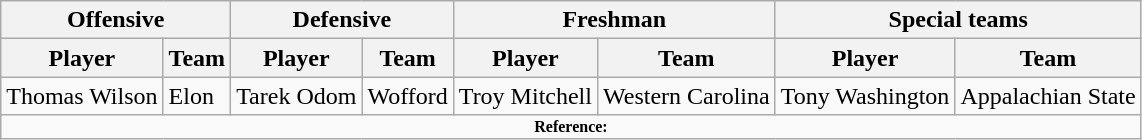<table class="wikitable" border="1">
<tr>
<th colspan="2">Offensive</th>
<th colspan="2">Defensive</th>
<th colspan="2">Freshman</th>
<th colspan="2">Special teams</th>
</tr>
<tr>
<th>Player</th>
<th>Team</th>
<th>Player</th>
<th>Team</th>
<th>Player</th>
<th>Team</th>
<th>Player</th>
<th>Team</th>
</tr>
<tr>
<td>Thomas Wilson</td>
<td>Elon</td>
<td>Tarek Odom</td>
<td>Wofford</td>
<td>Troy Mitchell</td>
<td>Western Carolina</td>
<td>Tony Washington</td>
<td>Appalachian State</td>
</tr>
<tr>
<td colspan="8" style="font-size: 8pt" align="center"><strong>Reference:</strong></td>
</tr>
</table>
